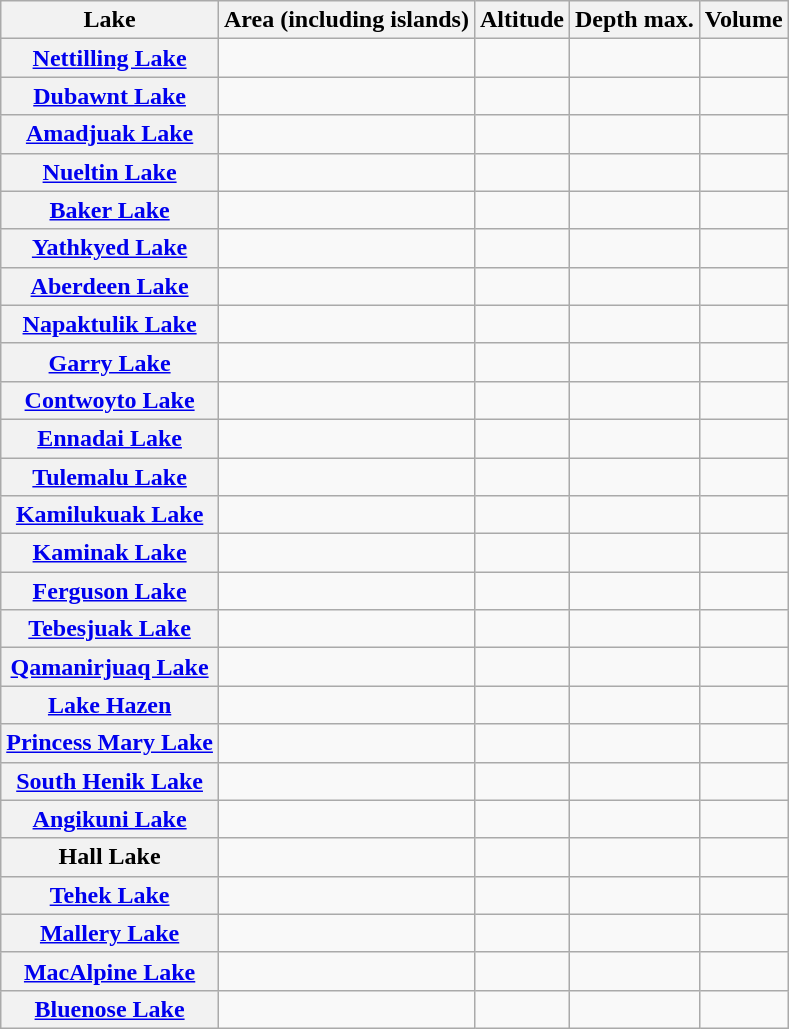<table class="wikitable sortable" style="text-align:right;">
<tr>
<th scope="col">Lake</th>
<th scope="col" data-sort-type="number">Area (including islands)</th>
<th scope="col" data-sort-type="number">Altitude</th>
<th scope="col" data-sort-type="number">Depth max.</th>
<th scope="col" data-sort-type="number">Volume</th>
</tr>
<tr>
<th scope="row"><a href='#'>Nettilling Lake</a></th>
<td></td>
<td></td>
<td></td>
<td></td>
</tr>
<tr>
<th scope="row"><a href='#'>Dubawnt Lake</a></th>
<td></td>
<td></td>
<td></td>
<td></td>
</tr>
<tr>
<th scope="row"><a href='#'>Amadjuak Lake</a></th>
<td></td>
<td></td>
<td></td>
<td></td>
</tr>
<tr>
<th scope="row"><a href='#'>Nueltin Lake</a></th>
<td></td>
<td></td>
<td></td>
<td></td>
</tr>
<tr>
<th scope="row"><a href='#'>Baker Lake</a></th>
<td></td>
<td></td>
<td></td>
<td></td>
</tr>
<tr>
<th scope="row"><a href='#'>Yathkyed Lake</a></th>
<td></td>
<td></td>
<td></td>
<td></td>
</tr>
<tr>
<th scope="row"><a href='#'>Aberdeen Lake</a></th>
<td></td>
<td></td>
<td></td>
<td></td>
</tr>
<tr>
<th scope="row"><a href='#'>Napaktulik Lake</a></th>
<td></td>
<td></td>
<td></td>
<td></td>
</tr>
<tr>
<th scope="row"><a href='#'>Garry Lake</a></th>
<td></td>
<td></td>
<td></td>
<td></td>
</tr>
<tr>
<th scope="row"><a href='#'>Contwoyto Lake</a></th>
<td></td>
<td></td>
<td></td>
<td></td>
</tr>
<tr>
<th scope="row"><a href='#'>Ennadai Lake</a></th>
<td></td>
<td></td>
<td></td>
<td></td>
</tr>
<tr>
<th scope="row"><a href='#'>Tulemalu Lake</a></th>
<td></td>
<td></td>
<td></td>
<td></td>
</tr>
<tr>
<th scope="row"><a href='#'>Kamilukuak Lake</a></th>
<td></td>
<td></td>
<td></td>
<td></td>
</tr>
<tr>
<th scope="row"><a href='#'>Kaminak Lake</a></th>
<td></td>
<td></td>
<td></td>
<td></td>
</tr>
<tr>
<th scope="row"><a href='#'>Ferguson Lake</a></th>
<td></td>
<td></td>
<td></td>
<td></td>
</tr>
<tr>
<th scope="row"><a href='#'>Tebesjuak Lake</a></th>
<td></td>
<td></td>
<td></td>
<td></td>
</tr>
<tr>
<th scope="row"><a href='#'>Qamanirjuaq Lake</a></th>
<td></td>
<td></td>
<td></td>
<td></td>
</tr>
<tr>
<th scope="row"><a href='#'>Lake Hazen</a></th>
<td></td>
<td></td>
<td></td>
<td></td>
</tr>
<tr>
<th scope="row"><a href='#'>Princess Mary Lake</a></th>
<td></td>
<td></td>
<td></td>
<td></td>
</tr>
<tr>
<th scope="row"><a href='#'>South Henik Lake</a></th>
<td></td>
<td></td>
<td></td>
<td></td>
</tr>
<tr>
<th scope="row"><a href='#'>Angikuni Lake</a></th>
<td></td>
<td></td>
<td></td>
<td></td>
</tr>
<tr>
<th scope="row">Hall Lake</th>
<td></td>
<td></td>
<td></td>
<td></td>
</tr>
<tr>
<th scope="row"><a href='#'>Tehek Lake</a></th>
<td></td>
<td></td>
<td></td>
<td></td>
</tr>
<tr>
<th scope="row"><a href='#'>Mallery Lake</a></th>
<td></td>
<td></td>
<td></td>
<td></td>
</tr>
<tr>
<th scope="row"><a href='#'>MacAlpine Lake</a></th>
<td></td>
<td></td>
<td></td>
<td></td>
</tr>
<tr>
<th scope="row"><a href='#'>Bluenose Lake</a></th>
<td></td>
<td></td>
<td></td>
<td></td>
</tr>
</table>
